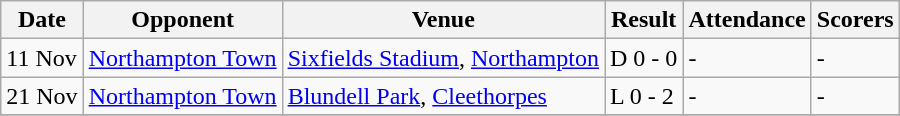<table class="wikitable">
<tr>
<th>Date</th>
<th>Opponent</th>
<th>Venue</th>
<th>Result</th>
<th>Attendance</th>
<th>Scorers</th>
</tr>
<tr>
<td>11 Nov</td>
<td><a href='#'>Northampton Town</a><br></td>
<td><a href='#'>Sixfields Stadium</a>, <a href='#'>Northampton</a></td>
<td>D 0 - 0</td>
<td>-</td>
<td>-</td>
</tr>
<tr>
<td>21 Nov</td>
<td><a href='#'>Northampton Town</a><br></td>
<td><a href='#'>Blundell Park</a>, <a href='#'>Cleethorpes</a></td>
<td>L 0 - 2</td>
<td>-</td>
<td>-</td>
</tr>
<tr>
</tr>
</table>
